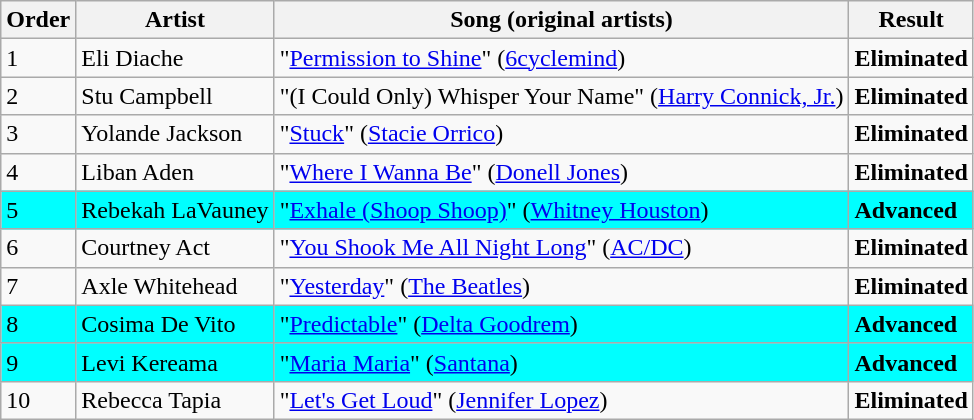<table class=wikitable>
<tr>
<th>Order</th>
<th>Artist</th>
<th>Song (original artists)</th>
<th>Result</th>
</tr>
<tr>
<td>1</td>
<td>Eli Diache</td>
<td>"<a href='#'>Permission to Shine</a>" (<a href='#'>6cyclemind</a>)</td>
<td><strong>Eliminated</strong></td>
</tr>
<tr>
<td>2</td>
<td>Stu Campbell</td>
<td>"(I Could Only) Whisper Your Name" (<a href='#'>Harry Connick, Jr.</a>)</td>
<td><strong>Eliminated</strong></td>
</tr>
<tr>
<td>3</td>
<td>Yolande Jackson</td>
<td>"<a href='#'>Stuck</a>" (<a href='#'>Stacie Orrico</a>)</td>
<td><strong>Eliminated</strong></td>
</tr>
<tr>
<td>4</td>
<td>Liban Aden</td>
<td>"<a href='#'>Where I Wanna Be</a>" (<a href='#'>Donell Jones</a>)</td>
<td><strong>Eliminated</strong></td>
</tr>
<tr style="background:cyan;">
<td>5</td>
<td>Rebekah LaVauney</td>
<td>"<a href='#'>Exhale (Shoop Shoop)</a>" (<a href='#'>Whitney Houston</a>)</td>
<td><strong>Advanced</strong></td>
</tr>
<tr>
<td>6</td>
<td>Courtney Act</td>
<td>"<a href='#'>You Shook Me All Night Long</a>" (<a href='#'>AC/DC</a>)</td>
<td><strong>Eliminated</strong></td>
</tr>
<tr>
<td>7</td>
<td>Axle Whitehead</td>
<td>"<a href='#'>Yesterday</a>" (<a href='#'>The Beatles</a>)</td>
<td><strong>Eliminated</strong></td>
</tr>
<tr style="background:cyan;">
<td>8</td>
<td>Cosima De Vito</td>
<td>"<a href='#'>Predictable</a>" (<a href='#'>Delta Goodrem</a>)</td>
<td><strong>Advanced</strong></td>
</tr>
<tr style="background:cyan;">
<td>9</td>
<td>Levi Kereama</td>
<td>"<a href='#'>Maria Maria</a>" (<a href='#'>Santana</a>)</td>
<td><strong>Advanced</strong></td>
</tr>
<tr>
<td>10</td>
<td>Rebecca Tapia</td>
<td>"<a href='#'>Let's Get Loud</a>" (<a href='#'>Jennifer Lopez</a>)</td>
<td><strong>Eliminated</strong></td>
</tr>
</table>
